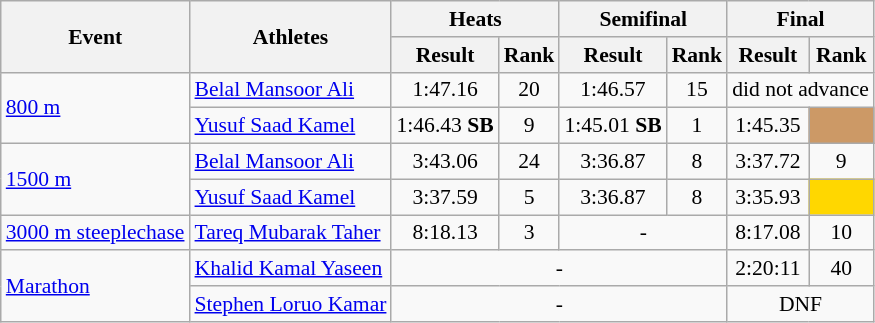<table class="wikitable" border="1" style="font-size:90%">
<tr>
<th rowspan="2">Event</th>
<th rowspan="2">Athletes</th>
<th colspan="2">Heats</th>
<th colspan="2">Semifinal</th>
<th colspan="2">Final</th>
</tr>
<tr>
<th>Result</th>
<th>Rank</th>
<th>Result</th>
<th>Rank</th>
<th>Result</th>
<th>Rank</th>
</tr>
<tr>
<td rowspan="2"><a href='#'>800 m</a></td>
<td><a href='#'>Belal Mansoor Ali</a></td>
<td align=center>1:47.16</td>
<td align=center>20</td>
<td align=center>1:46.57</td>
<td align=center>15</td>
<td align=center colspan=2>did not advance</td>
</tr>
<tr>
<td><a href='#'>Yusuf Saad Kamel</a></td>
<td align=center>1:46.43 <strong>SB</strong></td>
<td align=center>9</td>
<td align=center>1:45.01 <strong>SB</strong></td>
<td align=center>1</td>
<td align=center>1:45.35</td>
<td align="center" bgcolor=CC9966></td>
</tr>
<tr>
<td rowspan="2"><a href='#'>1500 m</a></td>
<td><a href='#'>Belal Mansoor Ali</a></td>
<td align=center>3:43.06</td>
<td align=center>24</td>
<td align=center>3:36.87</td>
<td align=center>8</td>
<td align=center>3:37.72</td>
<td align=center>9</td>
</tr>
<tr>
<td><a href='#'>Yusuf Saad Kamel</a></td>
<td align=center>3:37.59</td>
<td align=center>5</td>
<td align=center>3:36.87</td>
<td align=center>8</td>
<td align=center>3:35.93</td>
<td align="center" bgcolor=gold></td>
</tr>
<tr>
<td><a href='#'>3000 m steeplechase</a></td>
<td><a href='#'>Tareq Mubarak Taher</a></td>
<td align=center>8:18.13</td>
<td align=center>3</td>
<td align=center colspan=2>-</td>
<td align=center>8:17.08</td>
<td align=center>10</td>
</tr>
<tr>
<td rowspan="2"><a href='#'>Marathon</a></td>
<td><a href='#'>Khalid Kamal Yaseen</a></td>
<td align=center colspan=4>-</td>
<td align=center>2:20:11</td>
<td align=center>40</td>
</tr>
<tr>
<td><a href='#'>Stephen Loruo Kamar</a></td>
<td align=center colspan=4>-</td>
<td align=center colspan=2>DNF</td>
</tr>
</table>
